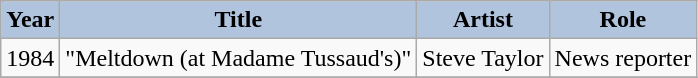<table class="wikitable">
<tr>
<th style="background:#B0C4DE;">Year</th>
<th style="background:#B0C4DE;">Title</th>
<th style="background:#B0C4DE;">Artist</th>
<th style="background:#B0C4DE;">Role</th>
</tr>
<tr>
<td>1984</td>
<td>"Meltdown (at Madame Tussaud's)"</td>
<td>Steve Taylor</td>
<td>News reporter</td>
</tr>
<tr>
</tr>
</table>
